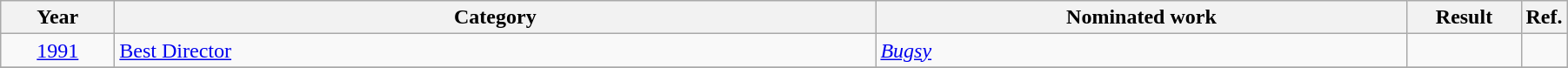<table class=wikitable>
<tr>
<th scope="col" style="width:5em;">Year</th>
<th scope="col" style="width:36em;">Category</th>
<th scope="col" style="width:25em;">Nominated work</th>
<th scope="col" style="width:5em;">Result</th>
<th>Ref.</th>
</tr>
<tr>
<td style="text-align:center;"><a href='#'>1991</a></td>
<td><a href='#'>Best Director</a></td>
<td><em><a href='#'>Bugsy</a></em></td>
<td></td>
<td style="text-align:center;"></td>
</tr>
<tr>
</tr>
</table>
